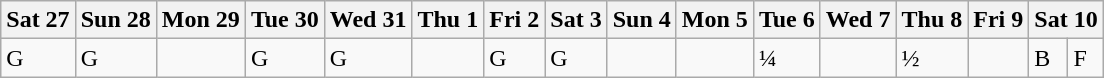<table class="wikitable olympic-schedule basketball">
<tr>
<th>Sat 27</th>
<th>Sun 28</th>
<th>Mon 29</th>
<th>Tue 30</th>
<th>Wed 31</th>
<th>Thu 1</th>
<th>Fri 2</th>
<th>Sat 3</th>
<th>Sun 4</th>
<th>Mon 5</th>
<th>Tue 6</th>
<th>Wed 7</th>
<th>Thu 8</th>
<th>Fri 9</th>
<th colspan="2">Sat 10</th>
</tr>
<tr>
<td class="team-group">G</td>
<td class="team-group">G</td>
<td></td>
<td class="team-group">G</td>
<td class="team-group">G</td>
<td></td>
<td class="team-group">G</td>
<td class="team-group">G</td>
<td></td>
<td></td>
<td class="team-qf">¼</td>
<td></td>
<td class="team-sf">½</td>
<td></td>
<td class="team-bronze">B</td>
<td class="team-final">F</td>
</tr>
</table>
